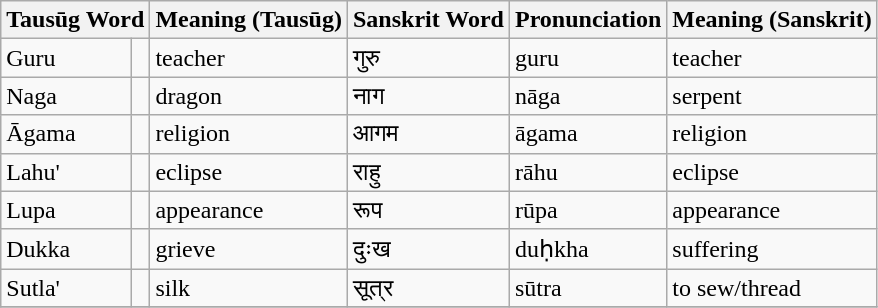<table class="wikitable">
<tr>
<th colspan="2">Tausūg Word</th>
<th>Meaning (Tausūg)</th>
<th>Sanskrit Word</th>
<th>Pronunciation</th>
<th>Meaning (Sanskrit)</th>
</tr>
<tr>
<td>Guru</td>
<td dir="rtl"></td>
<td>teacher</td>
<td>गुरु</td>
<td>guru</td>
<td>teacher</td>
</tr>
<tr>
<td>Naga</td>
<td dir="rtl"></td>
<td>dragon</td>
<td>नाग</td>
<td>nāga</td>
<td>serpent</td>
</tr>
<tr>
<td>Āgama</td>
<td dir="rtl"></td>
<td>religion</td>
<td>आगम</td>
<td>āgama</td>
<td>religion</td>
</tr>
<tr>
<td>Lahu'</td>
<td dir="rtl"></td>
<td>eclipse</td>
<td>राहु</td>
<td>rāhu</td>
<td>eclipse</td>
</tr>
<tr>
<td>Lupa</td>
<td dir="rtl"></td>
<td>appearance</td>
<td>रूप</td>
<td>rūpa</td>
<td>appearance</td>
</tr>
<tr>
<td>Dukka</td>
<td dir="rtl"></td>
<td>grieve</td>
<td>दुःख</td>
<td>duḥkha</td>
<td>suffering</td>
</tr>
<tr>
<td>Sutla'</td>
<td dir="rtl"></td>
<td>silk</td>
<td>सूत्र</td>
<td>sūtra</td>
<td>to sew/thread</td>
</tr>
<tr>
</tr>
</table>
